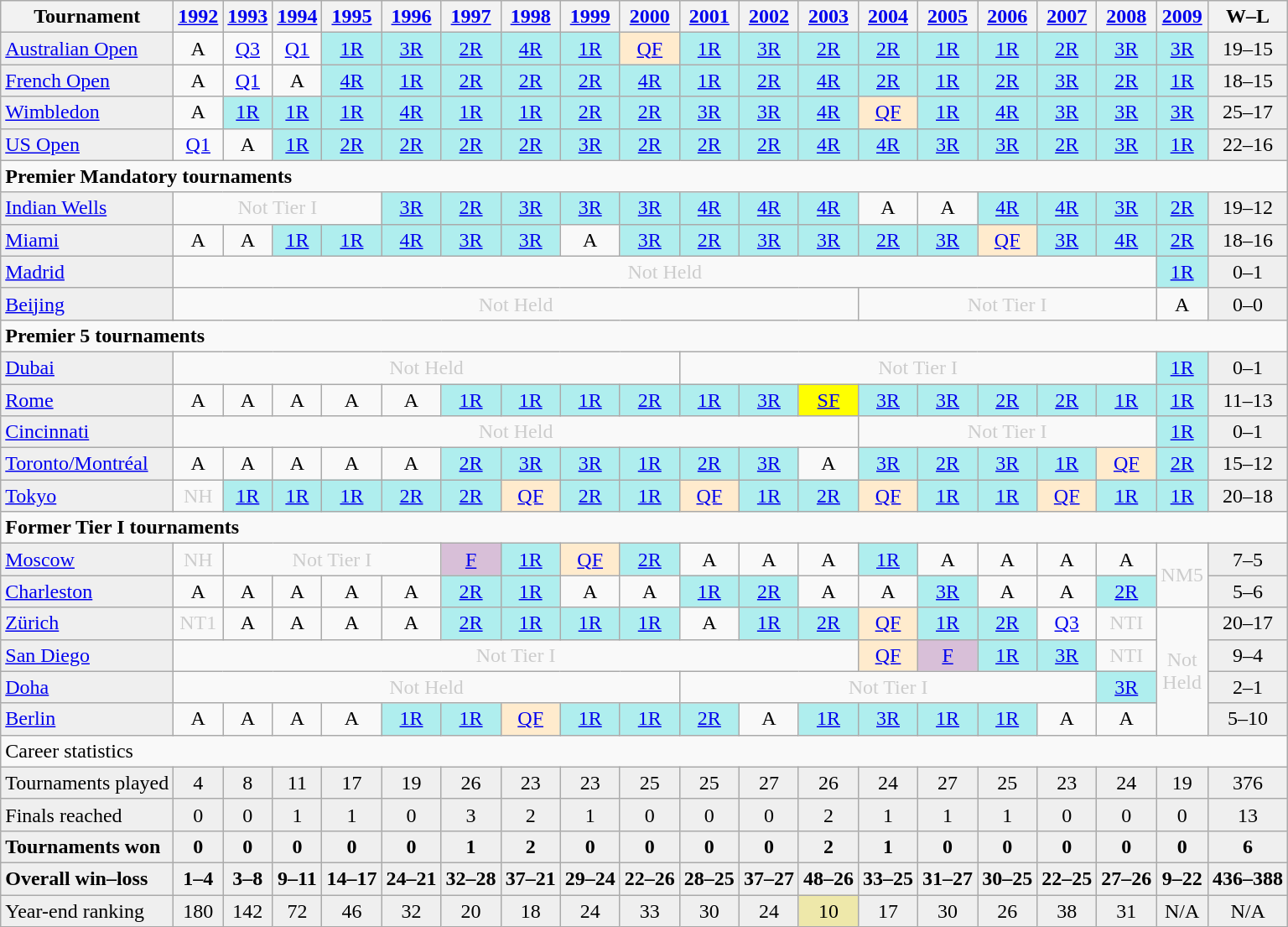<table class=wikitable style=text-align:center>
<tr>
<th>Tournament</th>
<th><a href='#'>1992</a></th>
<th><a href='#'>1993</a></th>
<th><a href='#'>1994</a></th>
<th><a href='#'>1995</a></th>
<th><a href='#'>1996</a></th>
<th><a href='#'>1997</a></th>
<th><a href='#'>1998</a></th>
<th><a href='#'>1999</a></th>
<th><a href='#'>2000</a></th>
<th><a href='#'>2001</a></th>
<th><a href='#'>2002</a></th>
<th><a href='#'>2003</a></th>
<th><a href='#'>2004</a></th>
<th><a href='#'>2005</a></th>
<th><a href='#'>2006</a></th>
<th><a href='#'>2007</a></th>
<th><a href='#'>2008</a></th>
<th><a href='#'>2009</a></th>
<th>W–L</th>
</tr>
<tr>
<td style=background:#EFEFEF align=left><a href='#'>Australian Open</a></td>
<td>A</td>
<td><a href='#'>Q3</a></td>
<td><a href='#'>Q1</a></td>
<td style=background:#afeeee><a href='#'>1R</a></td>
<td style=background:#afeeee><a href='#'>3R</a></td>
<td style=background:#afeeee><a href='#'>2R</a></td>
<td style=background:#afeeee><a href='#'>4R</a></td>
<td style=background:#afeeee><a href='#'>1R</a></td>
<td style=background:#ffebcd><a href='#'>QF</a></td>
<td style=background:#afeeee><a href='#'>1R</a></td>
<td style=background:#afeeee><a href='#'>3R</a></td>
<td style=background:#afeeee><a href='#'>2R</a></td>
<td style=background:#afeeee><a href='#'>2R</a></td>
<td style=background:#afeeee><a href='#'>1R</a></td>
<td style=background:#afeeee><a href='#'>1R</a></td>
<td style=background:#afeeee><a href='#'>2R</a></td>
<td style=background:#afeeee><a href='#'>3R</a></td>
<td style=background:#afeeee><a href='#'>3R</a></td>
<td style=background:#efefef>19–15</td>
</tr>
<tr>
<td style=background:#EFEFEF align=left><a href='#'>French Open</a></td>
<td>A</td>
<td><a href='#'>Q1</a></td>
<td>A</td>
<td style=background:#afeeee><a href='#'>4R</a></td>
<td style=background:#afeeee><a href='#'>1R</a></td>
<td style=background:#afeeee><a href='#'>2R</a></td>
<td style=background:#afeeee><a href='#'>2R</a></td>
<td style=background:#afeeee><a href='#'>2R</a></td>
<td style=background:#afeeee><a href='#'>4R</a></td>
<td style=background:#afeeee><a href='#'>1R</a></td>
<td style=background:#afeeee><a href='#'>2R</a></td>
<td style=background:#afeeee><a href='#'>4R</a></td>
<td style=background:#afeeee><a href='#'>2R</a></td>
<td style=background:#afeeee><a href='#'>1R</a></td>
<td style=background:#afeeee><a href='#'>2R</a></td>
<td style=background:#afeeee><a href='#'>3R</a></td>
<td style=background:#afeeee><a href='#'>2R</a></td>
<td style=background:#afeeee><a href='#'>1R</a></td>
<td style=background:#efefef>18–15</td>
</tr>
<tr>
<td style=background:#EFEFEF align=left><a href='#'>Wimbledon</a></td>
<td>A</td>
<td style=background:#afeeee><a href='#'>1R</a></td>
<td style=background:#afeeee><a href='#'>1R</a></td>
<td style=background:#afeeee><a href='#'>1R</a></td>
<td style=background:#afeeee><a href='#'>4R</a></td>
<td style=background:#afeeee><a href='#'>1R</a></td>
<td style=background:#afeeee><a href='#'>1R</a></td>
<td style=background:#afeeee><a href='#'>2R</a></td>
<td style=background:#afeeee><a href='#'>2R</a></td>
<td style=background:#afeeee><a href='#'>3R</a></td>
<td style=background:#afeeee><a href='#'>3R</a></td>
<td style=background:#afeeee><a href='#'>4R</a></td>
<td style=background:#ffebcd><a href='#'>QF</a></td>
<td style=background:#afeeee><a href='#'>1R</a></td>
<td style=background:#afeeee><a href='#'>4R</a></td>
<td style=background:#afeeee><a href='#'>3R</a></td>
<td style=background:#afeeee><a href='#'>3R</a></td>
<td style=background:#afeeee><a href='#'>3R</a></td>
<td style=background:#efefef>25–17</td>
</tr>
<tr>
<td style=background:#EFEFEF align=left><a href='#'>US Open</a></td>
<td><a href='#'>Q1</a></td>
<td>A</td>
<td style=background:#afeeee><a href='#'>1R</a></td>
<td style=background:#afeeee><a href='#'>2R</a></td>
<td style=background:#afeeee><a href='#'>2R</a></td>
<td style=background:#afeeee><a href='#'>2R</a></td>
<td style=background:#afeeee><a href='#'>2R</a></td>
<td style=background:#afeeee><a href='#'>3R</a></td>
<td style=background:#afeeee><a href='#'>2R</a></td>
<td style=background:#afeeee><a href='#'>2R</a></td>
<td style=background:#afeeee><a href='#'>2R</a></td>
<td style=background:#afeeee><a href='#'>4R</a></td>
<td style=background:#afeeee><a href='#'>4R</a></td>
<td style=background:#afeeee><a href='#'>3R</a></td>
<td style=background:#afeeee><a href='#'>3R</a></td>
<td style=background:#afeeee><a href='#'>2R</a></td>
<td style=background:#afeeee><a href='#'>3R</a></td>
<td style=background:#afeeee><a href='#'>1R</a></td>
<td style=background:#efefef>22–16</td>
</tr>
<tr>
<td colspan=20 align=left><strong>Premier Mandatory tournaments</strong></td>
</tr>
<tr>
<td style=background:#EFEFEF align=left><a href='#'>Indian Wells</a></td>
<td colspan=4 style=color:#ccc>Not Tier I</td>
<td style=background:#afeeee><a href='#'>3R</a></td>
<td style=background:#afeeee><a href='#'>2R</a></td>
<td style=background:#afeeee><a href='#'>3R</a></td>
<td style=background:#afeeee><a href='#'>3R</a></td>
<td style=background:#afeeee><a href='#'>3R</a></td>
<td style=background:#afeeee><a href='#'>4R</a></td>
<td style=background:#afeeee><a href='#'>4R</a></td>
<td style=background:#afeeee><a href='#'>4R</a></td>
<td>A</td>
<td>A</td>
<td style=background:#afeeee><a href='#'>4R</a></td>
<td style=background:#afeeee><a href='#'>4R</a></td>
<td style=background:#afeeee><a href='#'>3R</a></td>
<td style=background:#afeeee><a href='#'>2R</a></td>
<td style=background:#efefef>19–12</td>
</tr>
<tr>
<td style=background:#EFEFEF align=left><a href='#'>Miami</a></td>
<td>A</td>
<td>A</td>
<td style=background:#afeeee><a href='#'>1R</a></td>
<td style=background:#afeeee><a href='#'>1R</a></td>
<td style=background:#afeeee><a href='#'>4R</a></td>
<td style=background:#afeeee><a href='#'>3R</a></td>
<td style=background:#afeeee><a href='#'>3R</a></td>
<td>A</td>
<td style=background:#afeeee><a href='#'>3R</a></td>
<td style=background:#afeeee><a href='#'>2R</a></td>
<td style=background:#afeeee><a href='#'>3R</a></td>
<td style=background:#afeeee><a href='#'>3R</a></td>
<td style=background:#afeeee><a href='#'>2R</a></td>
<td style=background:#afeeee><a href='#'>3R</a></td>
<td style=background:#ffebcd><a href='#'>QF</a></td>
<td style=background:#afeeee><a href='#'>3R</a></td>
<td style=background:#afeeee><a href='#'>4R</a></td>
<td style=background:#afeeee><a href='#'>2R</a></td>
<td style=background:#efefef>18–16</td>
</tr>
<tr>
<td style=background:#EFEFEF align=left><a href='#'>Madrid</a></td>
<td colspan=17 style=color:#ccc>Not Held</td>
<td style=background:#afeeee><a href='#'>1R</a></td>
<td style=background:#efefef>0–1</td>
</tr>
<tr>
<td style=background:#EFEFEF align=left><a href='#'>Beijing</a></td>
<td colspan=12 style=color:#ccc>Not Held</td>
<td colspan=5 style=color:#ccc>Not Tier I</td>
<td>A</td>
<td style=background:#efefef>0–0</td>
</tr>
<tr>
<td colspan=20 align=left><strong>Premier 5 tournaments</strong></td>
</tr>
<tr>
<td style=background:#EFEFEF align=left><a href='#'>Dubai</a></td>
<td colspan=9 style=color:#ccc>Not Held</td>
<td colspan=8 style=color:#ccc>Not Tier I</td>
<td style=background:#afeeee><a href='#'>1R</a></td>
<td style=background:#efefef>0–1</td>
</tr>
<tr>
<td style=background:#EFEFEF align=left><a href='#'>Rome</a></td>
<td>A</td>
<td>A</td>
<td>A</td>
<td>A</td>
<td>A</td>
<td style=background:#afeeee><a href='#'>1R</a></td>
<td style=background:#afeeee><a href='#'>1R</a></td>
<td style=background:#afeeee><a href='#'>1R</a></td>
<td style=background:#afeeee><a href='#'>2R</a></td>
<td style=background:#afeeee><a href='#'>1R</a></td>
<td style=background:#afeeee><a href='#'>3R</a></td>
<td style=background:yellow><a href='#'>SF</a></td>
<td style=background:#afeeee><a href='#'>3R</a></td>
<td style=background:#afeeee><a href='#'>3R</a></td>
<td style=background:#afeeee><a href='#'>2R</a></td>
<td style=background:#afeeee><a href='#'>2R</a></td>
<td style=background:#afeeee><a href='#'>1R</a></td>
<td style=background:#afeeee><a href='#'>1R</a></td>
<td style=background:#efefef>11–13</td>
</tr>
<tr>
<td style=background:#EFEFEF align=left><a href='#'>Cincinnati</a></td>
<td colspan=12 style=color:#ccc>Not Held</td>
<td colspan=5 style=color:#ccc>Not Tier I</td>
<td style=background:#afeeee><a href='#'>1R</a></td>
<td style=background:#efefef>0–1</td>
</tr>
<tr>
<td style=background:#EFEFEF align=left><a href='#'>Toronto/Montréal</a></td>
<td>A</td>
<td>A</td>
<td>A</td>
<td>A</td>
<td>A</td>
<td style=background:#afeeee><a href='#'>2R</a></td>
<td style=background:#afeeee><a href='#'>3R</a></td>
<td style=background:#afeeee><a href='#'>3R</a></td>
<td style=background:#afeeee><a href='#'>1R</a></td>
<td style=background:#afeeee><a href='#'>2R</a></td>
<td style=background:#afeeee><a href='#'>3R</a></td>
<td>A</td>
<td style=background:#afeeee><a href='#'>3R</a></td>
<td style=background:#afeeee><a href='#'>2R</a></td>
<td style=background:#afeeee><a href='#'>3R</a></td>
<td style=background:#afeeee><a href='#'>1R</a></td>
<td style=background:#ffebcd><a href='#'>QF</a></td>
<td style=background:#afeeee><a href='#'>2R</a></td>
<td style=background:#efefef>15–12</td>
</tr>
<tr>
<td style=background:#EFEFEF align=left><a href='#'>Tokyo</a></td>
<td style=color:#ccc>NH</td>
<td style=background:#afeeee><a href='#'>1R</a></td>
<td style=background:#afeeee><a href='#'>1R</a></td>
<td style=background:#afeeee><a href='#'>1R</a></td>
<td style=background:#afeeee><a href='#'>2R</a></td>
<td style=background:#afeeee><a href='#'>2R</a></td>
<td style=background:#ffebcd><a href='#'>QF</a></td>
<td style=background:#afeeee><a href='#'>2R</a></td>
<td style=background:#afeeee><a href='#'>1R</a></td>
<td style=background:#ffebcd><a href='#'>QF</a></td>
<td style=background:#afeeee><a href='#'>1R</a></td>
<td style=background:#afeeee><a href='#'>2R</a></td>
<td style=background:#ffebcd><a href='#'>QF</a></td>
<td style=background:#afeeee><a href='#'>1R</a></td>
<td style=background:#afeeee><a href='#'>1R</a></td>
<td style=background:#ffebcd><a href='#'>QF</a></td>
<td style=background:#afeeee><a href='#'>1R</a></td>
<td style=background:#afeeee><a href='#'>1R</a></td>
<td style=background:#efefef>20–18</td>
</tr>
<tr>
<td colspan=20 align=left><strong>Former Tier I tournaments</strong></td>
</tr>
<tr>
<td style=background:#EFEFEF align=left><a href='#'>Moscow</a></td>
<td style=color:#ccc>NH</td>
<td colspan=4 style=color:#ccc>Not Tier I</td>
<td style=background:thistle><a href='#'>F</a></td>
<td style=background:#afeeee><a href='#'>1R</a></td>
<td style=background:#ffebcd><a href='#'>QF</a></td>
<td style=background:#afeeee><a href='#'>2R</a></td>
<td>A</td>
<td>A</td>
<td>A</td>
<td style=background:#afeeee><a href='#'>1R</a></td>
<td>A</td>
<td>A</td>
<td>A</td>
<td>A</td>
<td rowspan=2 style=color:#ccc>NM5</td>
<td style=background:#efefef>7–5</td>
</tr>
<tr>
<td style=background:#EFEFEF align=left><a href='#'>Charleston</a></td>
<td>A</td>
<td>A</td>
<td>A</td>
<td>A</td>
<td>A</td>
<td style=background:#afeeee><a href='#'>2R</a></td>
<td style=background:#afeeee><a href='#'>1R</a></td>
<td>A</td>
<td>A</td>
<td style=background:#afeeee><a href='#'>1R</a></td>
<td style=background:#afeeee><a href='#'>2R</a></td>
<td>A</td>
<td>A</td>
<td style=background:#afeeee><a href='#'>3R</a></td>
<td>A</td>
<td>A</td>
<td style=background:#afeeee><a href='#'>2R</a></td>
<td style=background:#efefef>5–6</td>
</tr>
<tr>
<td style=background:#EFEFEF align=left><a href='#'>Zürich</a></td>
<td style=color:#ccc>NT1</td>
<td>A</td>
<td>A</td>
<td>A</td>
<td>A</td>
<td style=background:#afeeee><a href='#'>2R</a></td>
<td style=background:#afeeee><a href='#'>1R</a></td>
<td style=background:#afeeee><a href='#'>1R</a></td>
<td style=background:#afeeee><a href='#'>1R</a></td>
<td>A</td>
<td style=background:#afeeee><a href='#'>1R</a></td>
<td style=background:#afeeee><a href='#'>2R</a></td>
<td style=background:#ffebcd><a href='#'>QF</a></td>
<td style=background:#afeeee><a href='#'>1R</a></td>
<td style=background:#afeeee><a href='#'>2R</a></td>
<td><a href='#'>Q3</a></td>
<td style=color:#ccc>NTI</td>
<td rowspan=4 style=color:#ccc>Not<br>Held</td>
<td style=background:#efefef>20–17</td>
</tr>
<tr>
<td style=background:#EFEFEF align=left><a href='#'>San Diego</a></td>
<td colspan=12 style=color:#ccc>Not Tier I</td>
<td style=background:#ffebcd><a href='#'>QF</a></td>
<td style=background:thistle><a href='#'>F</a></td>
<td style=background:#afeeee><a href='#'>1R</a></td>
<td style=background:#afeeee><a href='#'>3R</a></td>
<td style=color:#ccc>NTI</td>
<td style=background:#efefef>9–4</td>
</tr>
<tr>
<td style=background:#EFEFEF align=left><a href='#'>Doha</a></td>
<td colspan=9 style=color:#ccc>Not Held</td>
<td colspan=7 style=color:#ccc>Not Tier I</td>
<td style=background:#afeeee><a href='#'>3R</a></td>
<td style=background:#efefef>2–1</td>
</tr>
<tr>
<td style=background:#EFEFEF align=left><a href='#'>Berlin</a></td>
<td>A</td>
<td>A</td>
<td>A</td>
<td>A</td>
<td style=background:#afeeee><a href='#'>1R</a></td>
<td style=background:#afeeee><a href='#'>1R</a></td>
<td style=background:#ffebcd><a href='#'>QF</a></td>
<td style=background:#afeeee><a href='#'>1R</a></td>
<td style=background:#afeeee><a href='#'>1R</a></td>
<td style=background:#afeeee><a href='#'>2R</a></td>
<td>A</td>
<td style=background:#afeeee><a href='#'>1R</a></td>
<td style=background:#afeeee><a href='#'>3R</a></td>
<td style=background:#afeeee><a href='#'>1R</a></td>
<td style=background:#afeeee><a href='#'>1R</a></td>
<td>A</td>
<td>A</td>
<td style=background:#efefef>5–10</td>
</tr>
<tr>
<td colspan=20 align=left>Career statistics</td>
</tr>
<tr>
<td style=background:#EFEFEF align=left>Tournaments played</td>
<td style=background:#efefef>4</td>
<td style=background:#efefef>8</td>
<td style=background:#efefef>11</td>
<td style=background:#efefef>17</td>
<td style=background:#efefef>19</td>
<td style=background:#efefef>26</td>
<td style=background:#efefef>23</td>
<td style=background:#efefef>23</td>
<td style=background:#efefef>25</td>
<td style=background:#efefef>25</td>
<td style=background:#efefef>27</td>
<td style=background:#efefef>26</td>
<td style=background:#efefef>24</td>
<td style=background:#efefef>27</td>
<td style=background:#efefef>25</td>
<td style=background:#efefef>23</td>
<td style=background:#efefef>24</td>
<td style=background:#efefef>19</td>
<td style=background:#efefef>376</td>
</tr>
<tr>
<td style=background:#EFEFEF align=left>Finals reached</td>
<td style=background:#efefef>0</td>
<td style=background:#efefef>0</td>
<td style=background:#efefef>1</td>
<td style=background:#efefef>1</td>
<td style=background:#efefef>0</td>
<td style=background:#efefef>3</td>
<td style=background:#efefef>2</td>
<td style=background:#efefef>1</td>
<td style=background:#efefef>0</td>
<td style=background:#efefef>0</td>
<td style=background:#efefef>0</td>
<td style=background:#efefef>2</td>
<td style=background:#efefef>1</td>
<td style=background:#efefef>1</td>
<td style=background:#efefef>1</td>
<td style=background:#efefef>0</td>
<td style=background:#efefef>0</td>
<td style=background:#efefef>0</td>
<td style=background:#efefef>13</td>
</tr>
<tr style=background:#efefef;font-weight:bold>
<td align=left>Tournaments won</td>
<td>0</td>
<td>0</td>
<td>0</td>
<td>0</td>
<td>0</td>
<td>1</td>
<td>2</td>
<td>0</td>
<td>0</td>
<td>0</td>
<td>0</td>
<td>2</td>
<td>1</td>
<td>0</td>
<td>0</td>
<td>0</td>
<td>0</td>
<td>0</td>
<td>6</td>
</tr>
<tr style=background:#efefef;font-weight:bold>
<td align=left>Overall win–loss</td>
<td>1–4</td>
<td>3–8</td>
<td>9–11</td>
<td>14–17</td>
<td>24–21</td>
<td>32–28</td>
<td>37–21</td>
<td>29–24</td>
<td>22–26</td>
<td>28–25</td>
<td>37–27</td>
<td>48–26</td>
<td>33–25</td>
<td>31–27</td>
<td>30–25</td>
<td>22–25</td>
<td>27–26</td>
<td>9–22</td>
<td>436–388</td>
</tr>
<tr style=background:#efefef>
<td align=left>Year-end ranking</td>
<td>180</td>
<td>142</td>
<td>72</td>
<td>46</td>
<td>32</td>
<td>20</td>
<td>18</td>
<td>24</td>
<td>33</td>
<td>30</td>
<td>24</td>
<td style=background:#eee8aa>10</td>
<td>17</td>
<td>30</td>
<td>26</td>
<td>38</td>
<td>31</td>
<td>N/A</td>
<td>N/A</td>
</tr>
</table>
